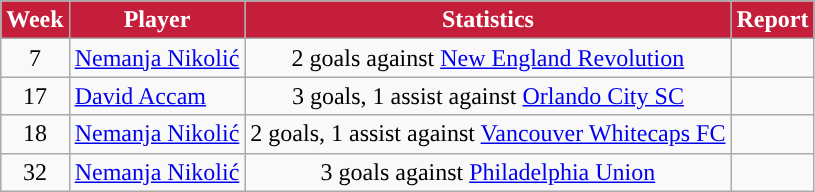<table class=wikitable>
<tr>
<th style="background:#C41E3A; color:white; text-align:center;">Week</th>
<th style="background:#C41E3A; color:white; text-align:center;">Player</th>
<th style="background:#C41E3A; color:white; text-align:center;">Statistics</th>
<th style="background:#C41E3A; color:white; text-align:center;">Report</th>
</tr>
<tr>
<td style="text-align:center;">7</td>
<td> <a href='#'>Nemanja Nikolić</a></td>
<td style="text-align:center;">2 goals against <a href='#'>New England Revolution</a></td>
<td style="text-align:center;"></td>
</tr>
<tr>
<td style="text-align:center;">17</td>
<td> <a href='#'>David Accam</a></td>
<td style="text-align:center;">3 goals, 1 assist against <a href='#'>Orlando City SC</a></td>
<td style="text-align:center;"></td>
</tr>
<tr>
<td style="text-align:center;">18</td>
<td> <a href='#'>Nemanja Nikolić</a></td>
<td style="text-align:center;">2 goals, 1 assist against <a href='#'>Vancouver Whitecaps FC</a></td>
<td style="text-align:center;"></td>
</tr>
<tr>
<td style="text-align:center;">32</td>
<td> <a href='#'>Nemanja Nikolić</a></td>
<td style="text-align:center;">3 goals against <a href='#'>Philadelphia Union</a></td>
<td style="text-align:center;"></td>
</tr>
</table>
